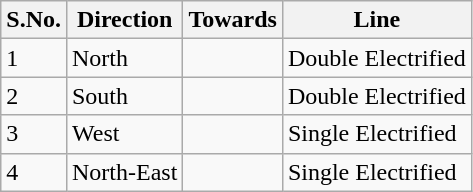<table class="wikitable">
<tr>
<th>S.No.</th>
<th>Direction</th>
<th>Towards</th>
<th>Line</th>
</tr>
<tr>
<td>1</td>
<td>North</td>
<td></td>
<td>Double Electrified</td>
</tr>
<tr>
<td>2</td>
<td>South</td>
<td></td>
<td>Double Electrified</td>
</tr>
<tr>
<td>3</td>
<td>West</td>
<td></td>
<td>Single Electrified</td>
</tr>
<tr>
<td>4</td>
<td>North-East</td>
<td></td>
<td>Single Electrified</td>
</tr>
</table>
